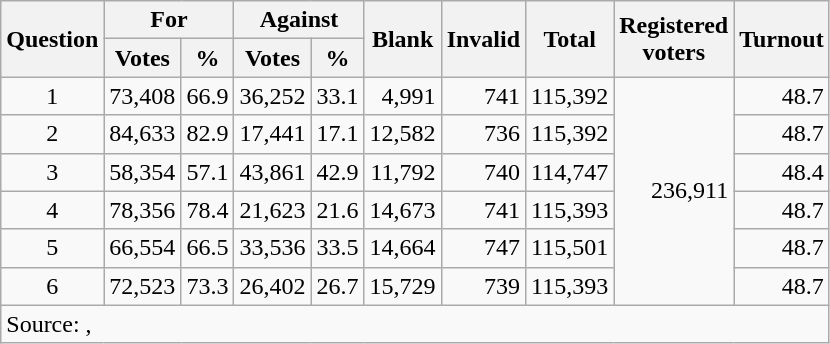<table class=wikitable style=text-align:right>
<tr>
<th rowspan=2>Question</th>
<th colspan=2>For</th>
<th colspan=2>Against</th>
<th rowspan=2>Blank</th>
<th rowspan=2>Invalid</th>
<th rowspan=2>Total</th>
<th rowspan=2>Registered<br>voters</th>
<th rowspan=2>Turnout</th>
</tr>
<tr>
<th>Votes</th>
<th>%</th>
<th>Votes</th>
<th>%</th>
</tr>
<tr>
<td align=center>1</td>
<td>73,408</td>
<td>66.9</td>
<td>36,252</td>
<td>33.1</td>
<td>4,991</td>
<td>741</td>
<td>115,392</td>
<td rowspan=6>236,911</td>
<td>48.7</td>
</tr>
<tr>
<td align=center>2</td>
<td>84,633</td>
<td>82.9</td>
<td>17,441</td>
<td>17.1</td>
<td>12,582</td>
<td>736</td>
<td>115,392</td>
<td>48.7</td>
</tr>
<tr>
<td align=center>3</td>
<td>58,354</td>
<td>57.1</td>
<td>43,861</td>
<td>42.9</td>
<td>11,792</td>
<td>740</td>
<td>114,747</td>
<td>48.4</td>
</tr>
<tr>
<td align=center>4</td>
<td>78,356</td>
<td>78.4</td>
<td>21,623</td>
<td>21.6</td>
<td>14,673</td>
<td>741</td>
<td>115,393</td>
<td>48.7</td>
</tr>
<tr>
<td align=center>5</td>
<td>66,554</td>
<td>66.5</td>
<td>33,536</td>
<td>33.5</td>
<td>14,664</td>
<td>747</td>
<td>115,501</td>
<td>48.7</td>
</tr>
<tr>
<td align=center>6</td>
<td>72,523</td>
<td>73.3</td>
<td>26,402</td>
<td>26.7</td>
<td>15,729</td>
<td>739</td>
<td>115,393</td>
<td>48.7</td>
</tr>
<tr>
<td align=left colspan=10>Source: , </td>
</tr>
</table>
